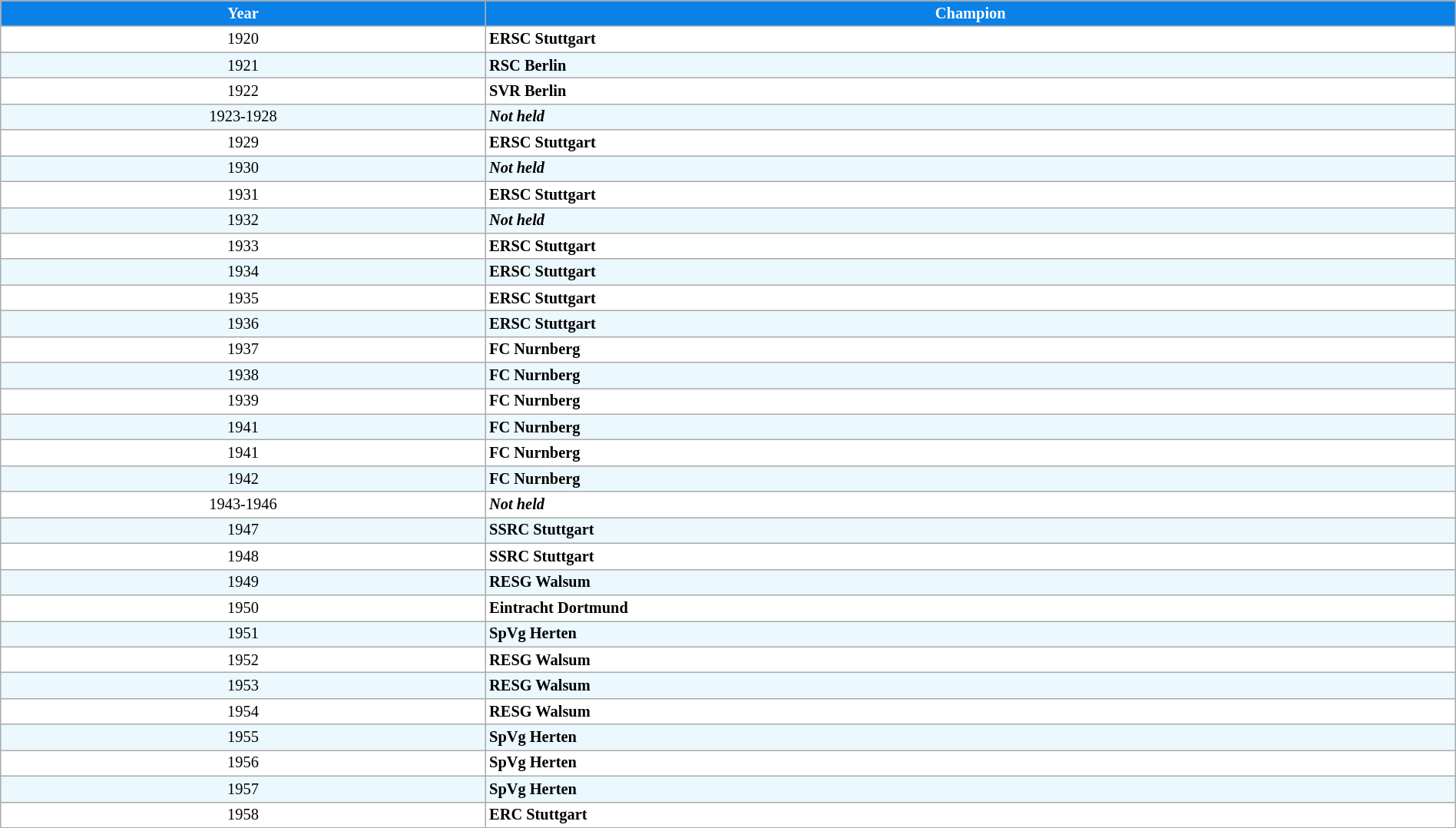<table class="wikitable" style="font-size:85%; width:100%">
<tr>
<th width="33%" style="background:#0981E7;color:#FFFFFF">Year</th>
<th width="66%" style="background:#0981E7;color:#FFFFFF">Champion</th>
</tr>
<tr bgcolor=#FFFFFF>
<td align="center">1920</td>
<td><strong>ERSC Stuttgart</strong></td>
</tr>
<tr bgcolor="#EBF8FD">
<td align="center">1921</td>
<td><strong>RSC Berlin</strong></td>
</tr>
<tr bgcolor=#FFFFFF>
<td align="center">1922</td>
<td><strong>SVR Berlin</strong></td>
</tr>
<tr bgcolor="#EBF8FD">
<td align="center">1923-1928</td>
<td><strong><em>Not held</em></strong></td>
</tr>
<tr bgcolor=#FFFFFF>
<td align="center">1929</td>
<td><strong>ERSC Stuttgart</strong></td>
</tr>
<tr bgcolor="#EBF8FD">
<td align="center">1930</td>
<td><strong><em>Not held</em></strong></td>
</tr>
<tr bgcolor=#FFFFFF>
<td align="center">1931</td>
<td><strong>ERSC Stuttgart</strong></td>
</tr>
<tr bgcolor="#EBF8FD">
<td align="center">1932</td>
<td><strong><em>Not held</em></strong></td>
</tr>
<tr bgcolor=#FFFFFF>
<td align="center">1933</td>
<td><strong>ERSC Stuttgart</strong></td>
</tr>
<tr bgcolor="#EBF8FD">
<td align="center">1934</td>
<td><strong>ERSC Stuttgart</strong></td>
</tr>
<tr bgcolor=#FFFFFF>
<td align="center">1935</td>
<td><strong>ERSC Stuttgart</strong></td>
</tr>
<tr bgcolor="#EBF8FD">
<td align="center">1936</td>
<td><strong>ERSC Stuttgart</strong></td>
</tr>
<tr bgcolor=#FFFFFF>
<td align="center">1937</td>
<td><strong>FC Nurnberg</strong></td>
</tr>
<tr bgcolor="#EBF8FD">
<td align="center">1938</td>
<td><strong>FC Nurnberg</strong></td>
</tr>
<tr bgcolor=#FFFFFF>
<td align="center">1939</td>
<td><strong>FC Nurnberg</strong></td>
</tr>
<tr bgcolor="#EBF8FD">
<td align="center">1941</td>
<td><strong>FC Nurnberg</strong></td>
</tr>
<tr bgcolor=#FFFFFF>
<td align="center">1941</td>
<td><strong>FC Nurnberg</strong></td>
</tr>
<tr bgcolor="#EBF8FD">
<td align="center">1942</td>
<td><strong>FC Nurnberg</strong></td>
</tr>
<tr bgcolor=#FFFFFF>
<td align="center">1943-1946</td>
<td><strong><em>Not held</em></strong></td>
</tr>
<tr bgcolor="#EBF8FD">
<td align="center">1947</td>
<td><strong>SSRC Stuttgart</strong></td>
</tr>
<tr bgcolor=#FFFFFF>
<td align="center">1948</td>
<td><strong>SSRC Stuttgart</strong></td>
</tr>
<tr bgcolor="#EBF8FD">
<td align="center">1949</td>
<td><strong>RESG Walsum</strong></td>
</tr>
<tr bgcolor=#FFFFFF>
<td align="center">1950</td>
<td><strong>Eintracht Dortmund</strong></td>
</tr>
<tr bgcolor="#EBF8FD">
<td align="center">1951</td>
<td><strong>SpVg Herten</strong></td>
</tr>
<tr bgcolor=#FFFFFF>
<td align="center">1952</td>
<td><strong>RESG Walsum</strong></td>
</tr>
<tr bgcolor="#EBF8FD">
<td align="center">1953</td>
<td><strong>RESG Walsum</strong></td>
</tr>
<tr bgcolor=#FFFFFF>
<td align="center">1954</td>
<td><strong>RESG Walsum</strong></td>
</tr>
<tr bgcolor="#EBF8FD">
<td align="center">1955</td>
<td><strong>SpVg Herten</strong></td>
</tr>
<tr bgcolor=#FFFFFF>
<td align="center">1956</td>
<td><strong>SpVg Herten</strong></td>
</tr>
<tr bgcolor="#EBF8FD">
<td align="center">1957</td>
<td><strong>SpVg Herten</strong></td>
</tr>
<tr bgcolor=#FFFFFF>
<td align="center">1958</td>
<td><strong>ERC Stuttgart</strong></td>
</tr>
</table>
